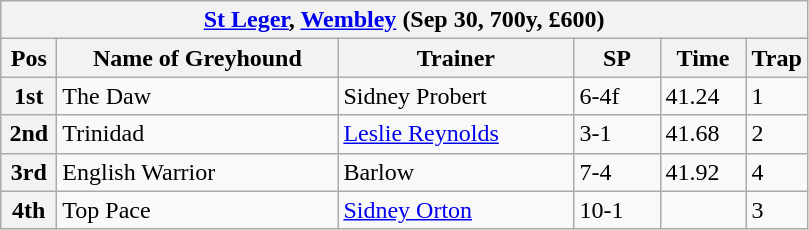<table class="wikitable">
<tr>
<th colspan="6"><a href='#'>St Leger</a>, <a href='#'>Wembley</a> (Sep 30, 700y, £600)</th>
</tr>
<tr>
<th width=30>Pos</th>
<th width=180>Name of Greyhound</th>
<th width=150>Trainer</th>
<th width=50>SP</th>
<th width=50>Time</th>
<th width=30>Trap</th>
</tr>
<tr>
<th>1st</th>
<td>The Daw</td>
<td>Sidney Probert</td>
<td>6-4f</td>
<td>41.24</td>
<td>1</td>
</tr>
<tr>
<th>2nd</th>
<td>Trinidad</td>
<td><a href='#'>Leslie Reynolds</a></td>
<td>3-1</td>
<td>41.68</td>
<td>2</td>
</tr>
<tr>
<th>3rd</th>
<td>English Warrior</td>
<td>Barlow</td>
<td>7-4</td>
<td>41.92</td>
<td>4</td>
</tr>
<tr>
<th>4th</th>
<td>Top Pace</td>
<td><a href='#'>Sidney Orton</a></td>
<td>10-1</td>
<td></td>
<td>3</td>
</tr>
</table>
